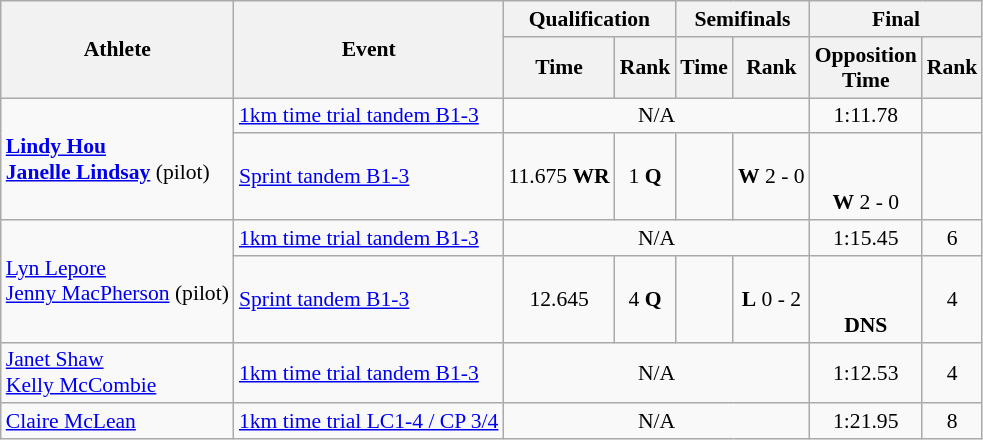<table class=wikitable style="font-size:90%">
<tr>
<th rowspan="2">Athlete</th>
<th rowspan="2">Event</th>
<th colspan="2">Qualification</th>
<th colspan="2">Semifinals</th>
<th colspan="2">Final</th>
</tr>
<tr>
<th>Time</th>
<th>Rank</th>
<th>Time</th>
<th>Rank</th>
<th>Opposition<br>Time</th>
<th>Rank</th>
</tr>
<tr>
<td rowspan="2"><strong><a href='#'>Lindy Hou</a></strong><br> <strong><a href='#'>Janelle Lindsay</a></strong> (pilot)</td>
<td><a href='#'>1km time trial tandem B1-3</a></td>
<td align="center" colspan="4">N/A</td>
<td align="center">1:11.78</td>
<td align="center"></td>
</tr>
<tr>
<td><a href='#'>Sprint tandem B1-3</a></td>
<td align="center">11.675 <strong>WR</strong></td>
<td align="center">1 <strong>Q</strong></td>
<td align="center"><br> </td>
<td align="center"><strong>W</strong> 2 - 0</td>
<td align="center"><br> <br> <strong>W</strong> 2 - 0</td>
<td align="center"></td>
</tr>
<tr>
<td rowspan="2"><a href='#'>Lyn Lepore</a><br> <a href='#'>Jenny MacPherson</a> (pilot)</td>
<td><a href='#'>1km time trial tandem B1-3</a></td>
<td align="center" colspan="4">N/A</td>
<td align="center">1:15.45</td>
<td align="center">6</td>
</tr>
<tr>
<td><a href='#'>Sprint tandem B1-3</a></td>
<td align="center">12.645</td>
<td align="center">4 <strong>Q</strong></td>
<td align="center"><br> </td>
<td align="center"><strong>L</strong> 0 - 2</td>
<td align="center"><br> <br> <strong>DNS</strong></td>
<td align="center">4</td>
</tr>
<tr>
<td><a href='#'>Janet Shaw</a><br> <a href='#'>Kelly McCombie</a></td>
<td><a href='#'>1km time trial tandem B1-3</a></td>
<td align="center" colspan="4">N/A</td>
<td align="center">1:12.53</td>
<td align="center">4</td>
</tr>
<tr>
<td><a href='#'>Claire McLean</a></td>
<td><a href='#'>1km time trial LC1-4 / CP 3/4</a></td>
<td align="center" colspan="4">N/A</td>
<td align="center">1:21.95</td>
<td align="center">8</td>
</tr>
</table>
